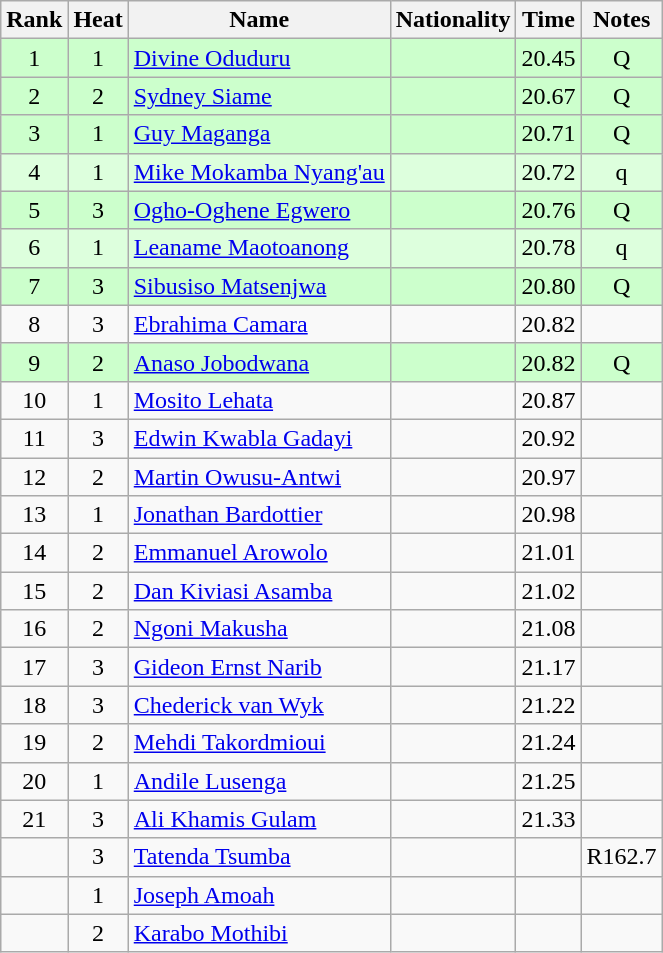<table class="wikitable sortable" style="text-align:center">
<tr>
<th>Rank</th>
<th>Heat</th>
<th>Name</th>
<th>Nationality</th>
<th>Time</th>
<th>Notes</th>
</tr>
<tr bgcolor=ccffcc>
<td>1</td>
<td>1</td>
<td align=left><a href='#'>Divine Oduduru</a></td>
<td align=left></td>
<td>20.45</td>
<td>Q</td>
</tr>
<tr bgcolor=ccffcc>
<td>2</td>
<td>2</td>
<td align=left><a href='#'>Sydney Siame</a></td>
<td align=left></td>
<td>20.67</td>
<td>Q</td>
</tr>
<tr bgcolor=ccffcc>
<td>3</td>
<td>1</td>
<td align=left><a href='#'>Guy Maganga</a></td>
<td align=left></td>
<td>20.71</td>
<td>Q</td>
</tr>
<tr bgcolor=ddffdd>
<td>4</td>
<td>1</td>
<td align=left><a href='#'>Mike Mokamba Nyang'au</a></td>
<td align=left></td>
<td>20.72</td>
<td>q</td>
</tr>
<tr bgcolor=ccffcc>
<td>5</td>
<td>3</td>
<td align=left><a href='#'>Ogho-Oghene Egwero</a></td>
<td align=left></td>
<td>20.76</td>
<td>Q</td>
</tr>
<tr bgcolor=ddffdd>
<td>6</td>
<td>1</td>
<td align=left><a href='#'>Leaname Maotoanong</a></td>
<td align=left></td>
<td>20.78</td>
<td>q</td>
</tr>
<tr bgcolor=ccffcc>
<td>7</td>
<td>3</td>
<td align=left><a href='#'>Sibusiso Matsenjwa</a></td>
<td align=left></td>
<td>20.80</td>
<td>Q</td>
</tr>
<tr>
<td>8</td>
<td>3</td>
<td align=left><a href='#'>Ebrahima Camara</a></td>
<td align=left></td>
<td>20.82</td>
<td></td>
</tr>
<tr bgcolor=ccffcc>
<td>9</td>
<td>2</td>
<td align=left><a href='#'>Anaso Jobodwana</a></td>
<td align=left></td>
<td>20.82</td>
<td>Q</td>
</tr>
<tr>
<td>10</td>
<td>1</td>
<td align=left><a href='#'>Mosito Lehata</a></td>
<td align=left></td>
<td>20.87</td>
<td></td>
</tr>
<tr>
<td>11</td>
<td>3</td>
<td align=left><a href='#'>Edwin Kwabla Gadayi</a></td>
<td align=left></td>
<td>20.92</td>
<td></td>
</tr>
<tr>
<td>12</td>
<td>2</td>
<td align=left><a href='#'>Martin Owusu-Antwi</a></td>
<td align=left></td>
<td>20.97</td>
<td></td>
</tr>
<tr>
<td>13</td>
<td>1</td>
<td align=left><a href='#'>Jonathan Bardottier</a></td>
<td align=left></td>
<td>20.98</td>
<td></td>
</tr>
<tr>
<td>14</td>
<td>2</td>
<td align=left><a href='#'>Emmanuel Arowolo</a></td>
<td align=left></td>
<td>21.01</td>
<td></td>
</tr>
<tr>
<td>15</td>
<td>2</td>
<td align=left><a href='#'>Dan Kiviasi Asamba</a></td>
<td align=left></td>
<td>21.02</td>
<td></td>
</tr>
<tr>
<td>16</td>
<td>2</td>
<td align=left><a href='#'>Ngoni Makusha</a></td>
<td align=left></td>
<td>21.08</td>
<td></td>
</tr>
<tr>
<td>17</td>
<td>3</td>
<td align=left><a href='#'>Gideon Ernst Narib</a></td>
<td align=left></td>
<td>21.17</td>
<td></td>
</tr>
<tr>
<td>18</td>
<td>3</td>
<td align=left><a href='#'>Chederick van Wyk</a></td>
<td align=left></td>
<td>21.22</td>
<td></td>
</tr>
<tr>
<td>19</td>
<td>2</td>
<td align=left><a href='#'>Mehdi Takordmioui</a></td>
<td align=left></td>
<td>21.24</td>
<td></td>
</tr>
<tr>
<td>20</td>
<td>1</td>
<td align=left><a href='#'>Andile Lusenga</a></td>
<td align=left></td>
<td>21.25</td>
<td></td>
</tr>
<tr>
<td>21</td>
<td>3</td>
<td align=left><a href='#'>Ali Khamis Gulam</a></td>
<td align=left></td>
<td>21.33</td>
<td></td>
</tr>
<tr>
<td></td>
<td>3</td>
<td align=left><a href='#'>Tatenda Tsumba</a></td>
<td align=left></td>
<td></td>
<td>R162.7</td>
</tr>
<tr>
<td></td>
<td>1</td>
<td align=left><a href='#'>Joseph Amoah</a></td>
<td align=left></td>
<td></td>
<td></td>
</tr>
<tr>
<td></td>
<td>2</td>
<td align=left><a href='#'>Karabo Mothibi</a></td>
<td align=left></td>
<td></td>
<td></td>
</tr>
</table>
